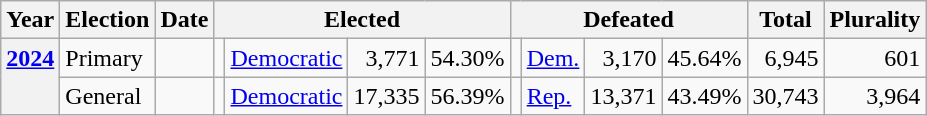<table class=wikitable>
<tr>
<th>Year</th>
<th>Election</th>
<th>Date</th>
<th ! colspan="4">Elected</th>
<th ! colspan="4">Defeated</th>
<th>Total</th>
<th>Plurality</th>
</tr>
<tr>
<th rowspan="2" valign="top"><a href='#'>2024</a></th>
<td valign="top">Primary</td>
<td valign="top"></td>
<td valign="top"></td>
<td valign="top" ><a href='#'>Democratic</a></td>
<td valign="top" align="right">3,771</td>
<td valign="top" align="right">54.30%</td>
<td valign="top"></td>
<td valign="top" ><a href='#'>Dem.</a></td>
<td valign="top" align="right">3,170</td>
<td valign="top" align="right">45.64%</td>
<td valign="top" align="right">6,945</td>
<td valign="top" align="right">601</td>
</tr>
<tr>
<td valign="top">General</td>
<td valign="top"></td>
<td valign="top"></td>
<td valign="top" ><a href='#'>Democratic</a></td>
<td valign="top" align="right">17,335</td>
<td valign="top" align="right">56.39%</td>
<td valign="top"></td>
<td valign="top" ><a href='#'>Rep.</a></td>
<td valign="top" align="right">13,371</td>
<td valign="top" align="right">43.49%</td>
<td valign="top" align="right">30,743</td>
<td valign="top" align="right">3,964</td>
</tr>
</table>
